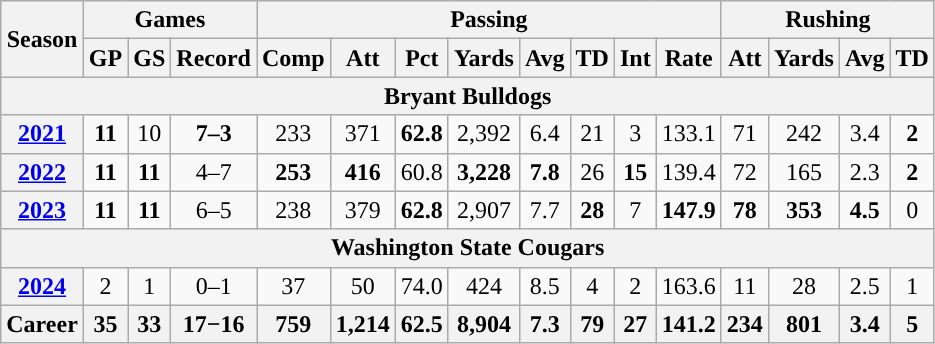<table class="wikitable" style="text-align:center;">
<tr>
<th rowspan="2">Season</th>
<th colspan="3">Games</th>
<th colspan="8">Passing</th>
<th colspan="4">Rushing</th>
</tr>
<tr>
<th>GP</th>
<th>GS</th>
<th>Record</th>
<th>Comp</th>
<th>Att</th>
<th>Pct</th>
<th>Yards</th>
<th>Avg</th>
<th>TD</th>
<th>Int</th>
<th>Rate</th>
<th>Att</th>
<th>Yards</th>
<th>Avg</th>
<th>TD</th>
</tr>
<tr>
<th colspan="16">Bryant Bulldogs</th>
</tr>
<tr>
<th><a href='#'>2021</a></th>
<td><strong>11</strong></td>
<td>10</td>
<td><strong>7–3</strong></td>
<td>233</td>
<td>371</td>
<td><strong>62.8</strong></td>
<td>2,392</td>
<td>6.4</td>
<td>21</td>
<td>3</td>
<td>133.1</td>
<td>71</td>
<td>242</td>
<td>3.4</td>
<td><strong>2</strong></td>
</tr>
<tr>
<th><a href='#'>2022</a></th>
<td><strong>11</strong></td>
<td><strong>11</strong></td>
<td>4–7</td>
<td><strong>253</strong></td>
<td><strong>416</strong></td>
<td>60.8</td>
<td><strong>3,228</strong></td>
<td><strong>7.8</strong></td>
<td>26</td>
<td><strong>15</strong></td>
<td>139.4</td>
<td>72</td>
<td>165</td>
<td>2.3</td>
<td><strong>2</strong></td>
</tr>
<tr>
<th><a href='#'>2023</a></th>
<td><strong>11</strong></td>
<td><strong>11</strong></td>
<td>6–5</td>
<td>238</td>
<td>379</td>
<td><strong>62.8</strong></td>
<td>2,907</td>
<td>7.7</td>
<td><strong>28</strong></td>
<td>7</td>
<td><strong>147.9</strong></td>
<td><strong>78</strong></td>
<td><strong>353</strong></td>
<td><strong>4.5</strong></td>
<td>0</td>
</tr>
<tr>
<th colspan="16">Washington State Cougars</th>
</tr>
<tr>
<th><a href='#'>2024</a></th>
<td>2</td>
<td>1</td>
<td>0–1</td>
<td>37</td>
<td>50</td>
<td>74.0</td>
<td>424</td>
<td>8.5</td>
<td>4</td>
<td>2</td>
<td>163.6</td>
<td>11</td>
<td>28</td>
<td>2.5</td>
<td>1</td>
</tr>
<tr>
<th>Career</th>
<th>35</th>
<th>33</th>
<th>17−16</th>
<th>759</th>
<th>1,214</th>
<th>62.5</th>
<th>8,904</th>
<th>7.3</th>
<th>79</th>
<th>27</th>
<th>141.2</th>
<th>234</th>
<th>801</th>
<th>3.4</th>
<th>5</th>
</tr>
</table>
